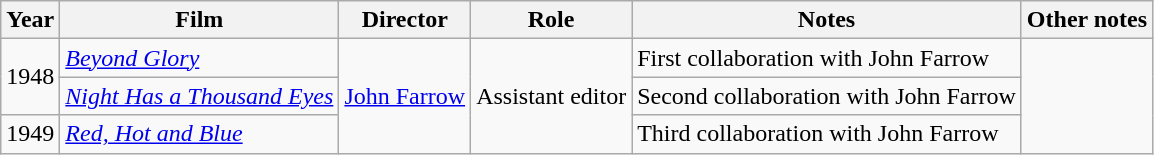<table class="wikitable">
<tr>
<th>Year</th>
<th>Film</th>
<th>Director</th>
<th>Role</th>
<th>Notes</th>
<th>Other notes</th>
</tr>
<tr>
<td rowspan=2>1948</td>
<td><em><a href='#'>Beyond Glory</a></em></td>
<td rowspan=3><a href='#'>John Farrow</a></td>
<td rowspan=3>Assistant editor</td>
<td>First collaboration with John Farrow</td>
<td rowspan=3><small></small></td>
</tr>
<tr>
<td><em><a href='#'>Night Has a Thousand Eyes</a></em></td>
<td>Second collaboration with John Farrow</td>
</tr>
<tr>
<td>1949</td>
<td><em><a href='#'>Red, Hot and Blue</a></em></td>
<td>Third collaboration with John Farrow</td>
</tr>
</table>
